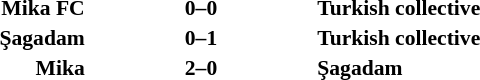<table width=100% cellspacing=1>
<tr>
<th width=20%></th>
<th width=12%></th>
<th width=20%></th>
<th></th>
</tr>
<tr style=font-size:90%>
<td align=right><strong>Mika FC</strong></td>
<td align=center><strong>0–0</strong></td>
<td><strong>Turkish collective</strong></td>
</tr>
<tr style=font-size:90%>
<td align=right><strong>Şagadam</strong></td>
<td align=center><strong>0–1</strong></td>
<td><strong>Turkish collective</strong></td>
</tr>
<tr style=font-size:90%>
<td align=right><strong>Mika</strong></td>
<td align=center><strong>2–0</strong></td>
<td><strong>Şagadam</strong></td>
</tr>
</table>
